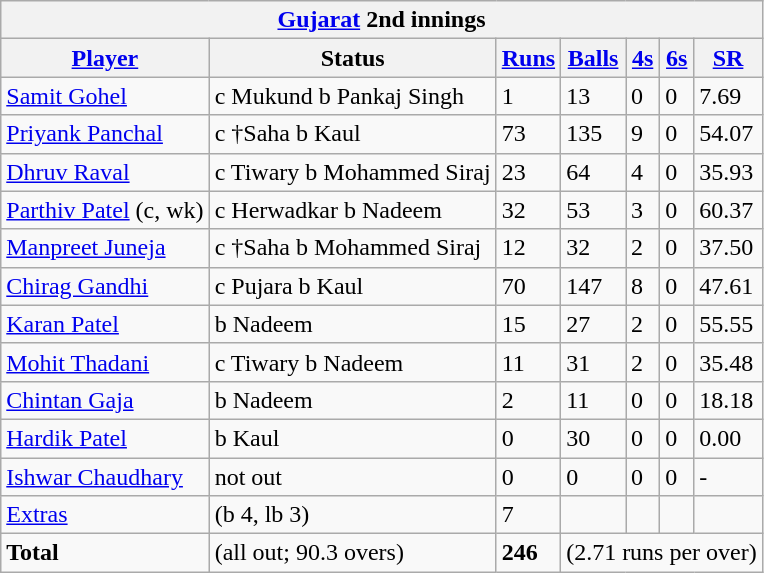<table class="wikitable">
<tr>
<th colspan="7"><a href='#'>Gujarat</a> 2nd innings</th>
</tr>
<tr>
<th><a href='#'>Player</a></th>
<th>Status</th>
<th><a href='#'>Runs</a></th>
<th><a href='#'>Balls</a></th>
<th><a href='#'>4s</a></th>
<th><a href='#'>6s</a></th>
<th><a href='#'>SR</a></th>
</tr>
<tr>
<td><a href='#'>Samit Gohel</a></td>
<td>c Mukund b Pankaj Singh</td>
<td>1</td>
<td>13</td>
<td>0</td>
<td>0</td>
<td>7.69</td>
</tr>
<tr>
<td><a href='#'>Priyank Panchal</a></td>
<td>c †Saha b Kaul</td>
<td>73</td>
<td>135</td>
<td>9</td>
<td>0</td>
<td>54.07</td>
</tr>
<tr>
<td><a href='#'>Dhruv Raval</a></td>
<td>c Tiwary b Mohammed Siraj</td>
<td>23</td>
<td>64</td>
<td>4</td>
<td>0</td>
<td>35.93</td>
</tr>
<tr>
<td><a href='#'>Parthiv Patel</a> (c, wk)</td>
<td>c Herwadkar b Nadeem</td>
<td>32</td>
<td>53</td>
<td>3</td>
<td>0</td>
<td>60.37</td>
</tr>
<tr>
<td><a href='#'>Manpreet Juneja</a></td>
<td>c †Saha b Mohammed Siraj</td>
<td>12</td>
<td>32</td>
<td>2</td>
<td>0</td>
<td>37.50</td>
</tr>
<tr>
<td><a href='#'>Chirag Gandhi</a></td>
<td>c Pujara b Kaul</td>
<td>70</td>
<td>147</td>
<td>8</td>
<td>0</td>
<td>47.61</td>
</tr>
<tr>
<td><a href='#'>Karan Patel</a></td>
<td>b Nadeem</td>
<td>15</td>
<td>27</td>
<td>2</td>
<td>0</td>
<td>55.55</td>
</tr>
<tr>
<td><a href='#'>Mohit Thadani</a></td>
<td>c Tiwary b Nadeem</td>
<td>11</td>
<td>31</td>
<td>2</td>
<td>0</td>
<td>35.48</td>
</tr>
<tr>
<td><a href='#'>Chintan Gaja</a></td>
<td>b Nadeem</td>
<td>2</td>
<td>11</td>
<td>0</td>
<td>0</td>
<td>18.18</td>
</tr>
<tr>
<td><a href='#'>Hardik Patel</a></td>
<td>b Kaul</td>
<td>0</td>
<td>30</td>
<td>0</td>
<td>0</td>
<td>0.00</td>
</tr>
<tr>
<td><a href='#'>Ishwar Chaudhary</a></td>
<td>not out</td>
<td>0</td>
<td>0</td>
<td>0</td>
<td>0</td>
<td>-</td>
</tr>
<tr>
<td><a href='#'>Extras</a></td>
<td>(b 4, lb 3)</td>
<td>7</td>
<td></td>
<td></td>
<td></td>
<td></td>
</tr>
<tr>
<td><strong>Total</strong></td>
<td>(all out; 90.3 overs)</td>
<td><strong>246</strong></td>
<td colspan="4">(2.71 runs per over)</td>
</tr>
</table>
